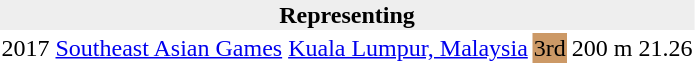<table>
<tr>
<th bgcolor="#eeeeee" colspan="6">Representing </th>
</tr>
<tr>
<td>2017</td>
<td><a href='#'>Southeast Asian Games</a></td>
<td><a href='#'>Kuala Lumpur, Malaysia</a></td>
<td bgcolor="CC9966">3rd</td>
<td>200 m</td>
<td>21.26</td>
</tr>
<tr>
</tr>
</table>
